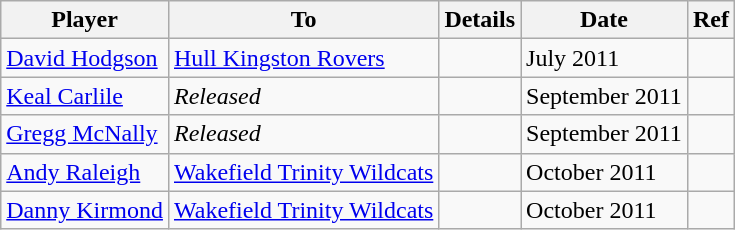<table class="wikitable" style="text-align:center style="width:70%; text-align:left">
<tr>
<th><strong>Player</strong></th>
<th><strong>To</strong></th>
<th><strong>Details</strong></th>
<th><strong>Date</strong></th>
<th><strong>Ref</strong></th>
</tr>
<tr>
<td><a href='#'>David Hodgson</a></td>
<td><a href='#'>Hull Kingston Rovers</a></td>
<td></td>
<td>July 2011</td>
<td></td>
</tr>
<tr>
<td><a href='#'>Keal Carlile</a></td>
<td><em>Released</em></td>
<td></td>
<td>September 2011</td>
<td></td>
</tr>
<tr>
<td><a href='#'>Gregg McNally</a></td>
<td><em>Released</em></td>
<td></td>
<td>September 2011</td>
<td></td>
</tr>
<tr>
<td><a href='#'>Andy Raleigh</a></td>
<td><a href='#'>Wakefield Trinity Wildcats</a></td>
<td></td>
<td>October 2011</td>
<td></td>
</tr>
<tr>
<td><a href='#'>Danny Kirmond</a></td>
<td><a href='#'>Wakefield Trinity Wildcats</a></td>
<td></td>
<td>October 2011</td>
<td></td>
</tr>
</table>
